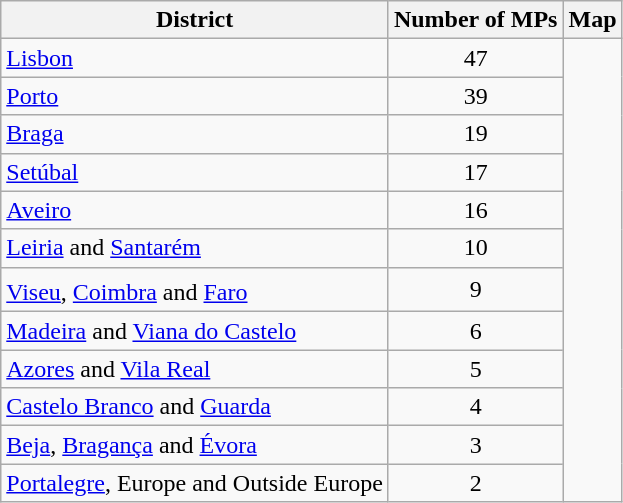<table class="wikitable">
<tr>
<th>District</th>
<th>Number of MPs</th>
<th>Map</th>
</tr>
<tr>
<td><a href='#'>Lisbon</a></td>
<td style="text-align:center;">47</td>
<td style="text-align:center;" rowspan="12"><br>





















</td>
</tr>
<tr>
<td><a href='#'>Porto</a></td>
<td style="text-align:center;">39</td>
</tr>
<tr>
<td><a href='#'>Braga</a></td>
<td style="text-align:center;">19</td>
</tr>
<tr>
<td><a href='#'>Setúbal</a></td>
<td style="text-align:center;">17</td>
</tr>
<tr>
<td><a href='#'>Aveiro</a></td>
<td style="text-align:center;">16</td>
</tr>
<tr>
<td><a href='#'>Leiria</a> and <a href='#'>Santarém</a></td>
<td style="text-align:center;">10</td>
</tr>
<tr>
<td><a href='#'>Viseu</a>, <a href='#'>Coimbra</a><sup></sup> and <a href='#'>Faro</a><sup></sup></td>
<td style="text-align:center;">9</td>
</tr>
<tr>
<td><a href='#'>Madeira</a> and <a href='#'>Viana do Castelo</a></td>
<td style="text-align:center;">6</td>
</tr>
<tr>
<td><a href='#'>Azores</a> and <a href='#'>Vila Real</a></td>
<td style="text-align:center;">5</td>
</tr>
<tr>
<td><a href='#'>Castelo Branco</a> and <a href='#'>Guarda</a></td>
<td style="text-align:center;">4</td>
</tr>
<tr>
<td><a href='#'>Beja</a>, <a href='#'>Bragança</a> and <a href='#'>Évora</a></td>
<td style="text-align:center;">3</td>
</tr>
<tr>
<td><a href='#'>Portalegre</a>, Europe and Outside Europe</td>
<td style="text-align:center;">2</td>
</tr>
</table>
